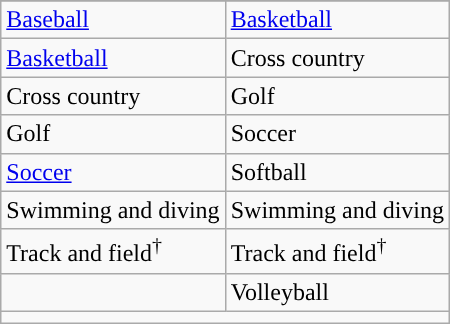<table class="wikitable" style=" ">
<tr>
</tr>
<tr>
<td><a href='#'>Baseball</a></td>
<td><a href='#'>Basketball</a></td>
</tr>
<tr>
<td><a href='#'>Basketball</a></td>
<td>Cross country</td>
</tr>
<tr>
<td>Cross country</td>
<td>Golf</td>
</tr>
<tr>
<td>Golf</td>
<td>Soccer</td>
</tr>
<tr>
<td><a href='#'>Soccer</a></td>
<td>Softball</td>
</tr>
<tr>
<td>Swimming and diving</td>
<td>Swimming and diving</td>
</tr>
<tr>
<td>Track and field<sup>†</sup></td>
<td>Track and field<sup>†</sup></td>
</tr>
<tr>
<td></td>
<td>Volleyball</td>
</tr>
<tr>
<td colspan="2"></td>
</tr>
</table>
